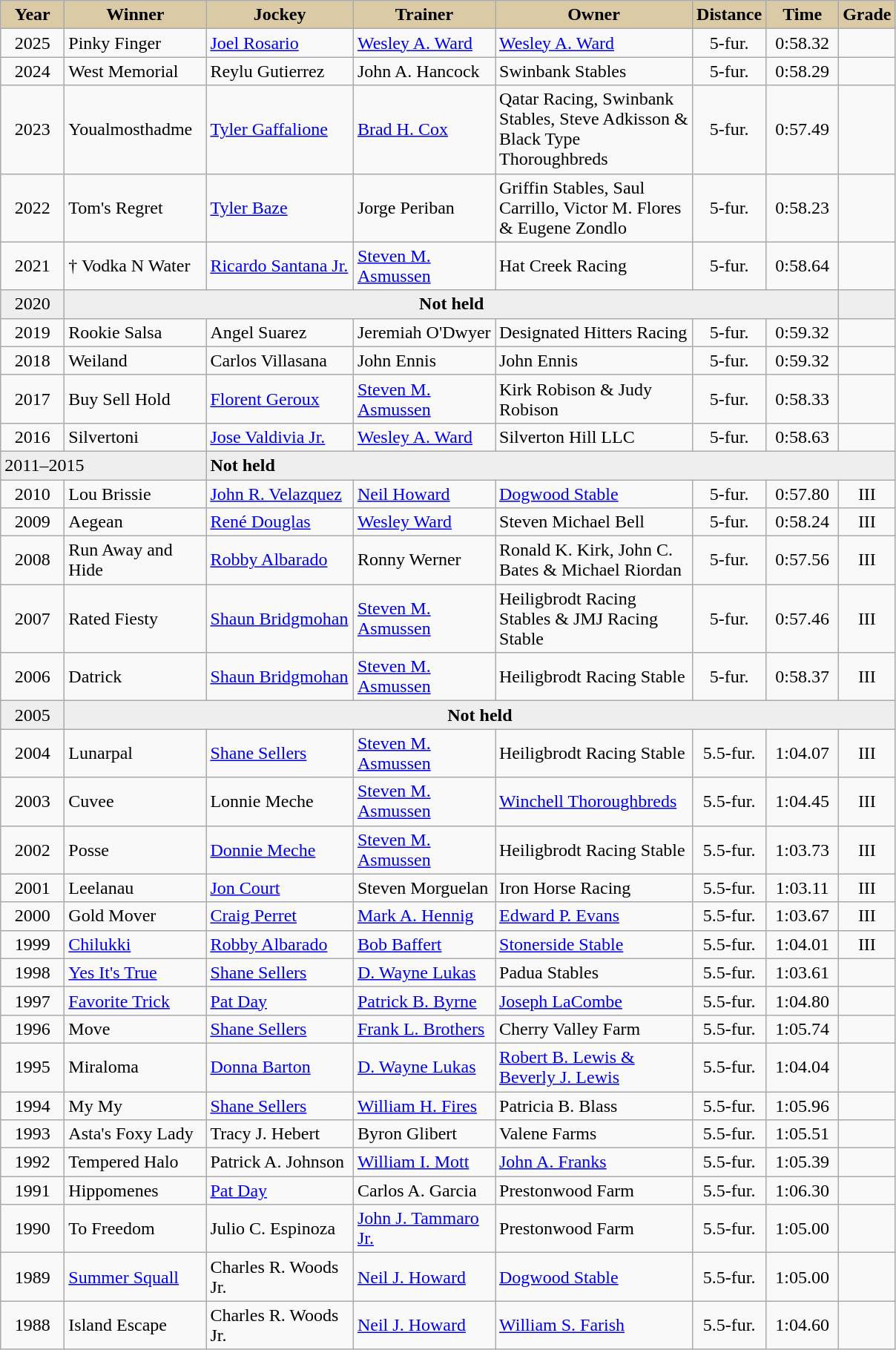<table class="wikitable sortable">
<tr>
<th style="background-color:#DACAA5; width:50px">Year</th>
<th style="background-color:#DACAA5; width:120px">Winner</th>
<th style="background-color:#DACAA5; width:125px">Jockey</th>
<th style="background-color:#DACAA5; width:120px">Trainer</th>
<th style="background-color:#DACAA5; width:170px">Owner</th>
<th style="background-color:#DACAA5; width:50px">Distance</th>
<th style="background-color:#DACAA5; width:58px">Time</th>
<th style="background-color:#DACAA5; width:40px">Grade</th>
</tr>
<tr>
<td align=center>2025</td>
<td>Pinky Finger</td>
<td><a href='#'>Joel Rosario</a></td>
<td><a href='#'>Wesley A. Ward</a></td>
<td><a href='#'>Wesley A. Ward</a></td>
<td align=center>5-fur.</td>
<td align=center>0:58.32</td>
<td align=center></td>
</tr>
<tr>
<td align=center>2024</td>
<td>West Memorial</td>
<td>Reylu Gutierrez</td>
<td>John A. Hancock</td>
<td>Swinbank Stables</td>
<td align=center>5-fur.</td>
<td align=center>0:58.29</td>
<td align=center></td>
</tr>
<tr>
<td align=center>2023</td>
<td>Youalmosthadme</td>
<td><a href='#'>Tyler Gaffalione</a></td>
<td><a href='#'>Brad H. Cox</a></td>
<td>Qatar Racing, Swinbank Stables, Steve Adkisson & Black Type Thoroughbreds</td>
<td align=center>5-fur.</td>
<td align=center>0:57.49</td>
<td align=center></td>
</tr>
<tr>
<td align=center>2022</td>
<td>Tom's Regret</td>
<td><a href='#'>Tyler Baze</a></td>
<td>Jorge Periban</td>
<td>Griffin Stables, Saul Carrillo, Victor M. Flores & Eugene Zondlo</td>
<td align=center>5-fur.</td>
<td align=center>0:58.23</td>
<td align=center></td>
</tr>
<tr>
<td align=center>2021</td>
<td>† Vodka N Water</td>
<td><a href='#'>Ricardo Santana Jr.</a></td>
<td><a href='#'>Steven M. Asmussen</a></td>
<td>Hat Creek Racing</td>
<td align=center>5-fur.</td>
<td align=center>0:58.64</td>
<td align=center></td>
</tr>
<tr bgcolor="#eeeeee">
<td align=center>2020</td>
<td colspan="6" align="center"><strong>Not held</strong></td>
<td></td>
</tr>
<tr>
<td align=center>2019</td>
<td>Rookie Salsa</td>
<td>Angel Suarez</td>
<td>Jeremiah O'Dwyer</td>
<td>Designated Hitters Racing</td>
<td align=center>5-fur.</td>
<td align=center>0:59.32</td>
<td align=center></td>
</tr>
<tr>
<td align=center>2018</td>
<td>Weiland</td>
<td>Carlos Villasana</td>
<td>John Ennis</td>
<td>John Ennis</td>
<td align=center>5-fur.</td>
<td align=center>0:59.32</td>
<td align=center></td>
</tr>
<tr>
<td align=center>2017</td>
<td>Buy Sell Hold</td>
<td><a href='#'>Florent Geroux</a></td>
<td><a href='#'>Steven M. Asmussen</a></td>
<td>Kirk Robison & Judy Robison</td>
<td align=center>5-fur.</td>
<td align=center>0:58.33</td>
<td align=center></td>
</tr>
<tr>
<td align=center>2016</td>
<td>Silvertoni</td>
<td><a href='#'>Jose Valdivia Jr.</a></td>
<td><a href='#'>Wesley A. Ward</a></td>
<td>Silverton Hill LLC</td>
<td align=center>5-fur.</td>
<td align=center>0:58.63</td>
<td align=center></td>
</tr>
<tr bgcolor="#eeeeee">
<td colspan=2>2011–2015</td>
<td colspan="6"><strong>Not held</strong></td>
</tr>
<tr>
<td align=center>2010</td>
<td>Lou Brissie</td>
<td><a href='#'>John R. Velazquez</a></td>
<td><a href='#'>Neil Howard</a></td>
<td><a href='#'>Dogwood Stable</a></td>
<td align=center>5-fur.</td>
<td align=center>0:57.80</td>
<td align=center>III</td>
</tr>
<tr>
<td align=center>2009</td>
<td>Aegean</td>
<td><a href='#'>René Douglas</a></td>
<td><a href='#'>Wesley Ward</a></td>
<td>Steven Michael Bell</td>
<td align=center>5-fur.</td>
<td align=center>0:58.24</td>
<td align=center>III</td>
</tr>
<tr>
<td align=center>2008</td>
<td>Run Away and Hide</td>
<td><a href='#'>Robby Albarado</a></td>
<td>Ronny Werner</td>
<td>Ronald K. Kirk, John C. Bates & Michael Riordan</td>
<td align=center>5-fur.</td>
<td align=center>0:57.56</td>
<td align=center>III</td>
</tr>
<tr>
<td align=center>2007</td>
<td>Rated Fiesty</td>
<td><a href='#'>Shaun Bridgmohan</a></td>
<td><a href='#'>Steven M. Asmussen</a></td>
<td>Heiligbrodt Racing Stables & JMJ Racing Stable</td>
<td align=center>5-fur.</td>
<td align=center>0:57.46</td>
<td align=center>III</td>
</tr>
<tr>
<td align=center>2006</td>
<td>Datrick</td>
<td><a href='#'>Shaun Bridgmohan</a></td>
<td><a href='#'>Steven M. Asmussen</a></td>
<td>Heiligbrodt Racing Stable</td>
<td align=center>5-fur.</td>
<td align=center>0:58.37</td>
<td align=center>III</td>
</tr>
<tr bgcolor="#eeeeee">
<td align=center>2005</td>
<td colspan="7" align="center"><strong>Not held</strong></td>
</tr>
<tr>
<td align=center>2004</td>
<td>Lunarpal</td>
<td><a href='#'>Shane Sellers</a></td>
<td><a href='#'>Steven M. Asmussen</a></td>
<td>Heiligbrodt Racing Stable</td>
<td align=center>5.5-fur.</td>
<td align=center>1:04.07</td>
<td align=center>III</td>
</tr>
<tr>
<td align=center>2003</td>
<td>Cuvee</td>
<td>Lonnie Meche</td>
<td><a href='#'>Steven M. Asmussen</a></td>
<td><a href='#'>Winchell Thoroughbreds</a></td>
<td align=center>5.5-fur.</td>
<td align=center>1:04.45</td>
<td align=center>III</td>
</tr>
<tr>
<td align=center>2002</td>
<td>Posse</td>
<td><a href='#'>Donnie Meche</a></td>
<td><a href='#'>Steven M. Asmussen</a></td>
<td>Heiligbrodt Racing Stable</td>
<td align=center>5.5-fur.</td>
<td align=center>1:03.73</td>
<td align=center>III</td>
</tr>
<tr>
<td align=center>2001</td>
<td>Leelanau</td>
<td><a href='#'>Jon Court</a></td>
<td>Steven Morguelan</td>
<td>Iron Horse Racing</td>
<td align=center>5.5-fur.</td>
<td align=center>1:03.11</td>
<td align=center>III</td>
</tr>
<tr>
<td align=center>2000</td>
<td>Gold Mover</td>
<td><a href='#'>Craig Perret</a></td>
<td><a href='#'>Mark A. Hennig</a></td>
<td><a href='#'>Edward P. Evans</a></td>
<td align=center>5.5-fur.</td>
<td align=center>1:03.67</td>
<td align=center>III</td>
</tr>
<tr>
<td align=center>1999</td>
<td><a href='#'>Chilukki</a></td>
<td><a href='#'>Robby Albarado</a></td>
<td><a href='#'>Bob Baffert</a></td>
<td><a href='#'>Stonerside Stable</a></td>
<td align=center>5.5-fur.</td>
<td align=center>1:04.01</td>
<td align=center>III</td>
</tr>
<tr>
<td align=center>1998</td>
<td><a href='#'>Yes It's True</a></td>
<td><a href='#'>Shane Sellers</a></td>
<td><a href='#'>D. Wayne Lukas</a></td>
<td>Padua Stables</td>
<td align=center>5.5-fur.</td>
<td align=center>1:03.61</td>
<td align=center></td>
</tr>
<tr>
<td align=center>1997</td>
<td><a href='#'>Favorite Trick</a></td>
<td><a href='#'>Pat Day</a></td>
<td><a href='#'>Patrick B. Byrne</a></td>
<td><a href='#'>Joseph LaCombe</a></td>
<td align=center>5.5-fur.</td>
<td align=center>1:04.80</td>
<td align=center></td>
</tr>
<tr>
<td align=center>1996</td>
<td>Move</td>
<td><a href='#'>Shane Sellers</a></td>
<td><a href='#'>Frank L. Brothers</a></td>
<td>Cherry Valley Farm</td>
<td align=center>5.5-fur.</td>
<td align=center>1:05.74</td>
<td align=center></td>
</tr>
<tr>
<td align=center>1995</td>
<td>Miraloma</td>
<td><a href='#'>Donna Barton</a></td>
<td><a href='#'>D. Wayne Lukas</a></td>
<td><a href='#'>Robert B. Lewis & Beverly J. Lewis</a></td>
<td align=center>5.5-fur.</td>
<td align=center>1:04.04</td>
<td align=center></td>
</tr>
<tr>
<td align=center>1994</td>
<td>My My</td>
<td><a href='#'>Shane Sellers</a></td>
<td><a href='#'>William H. Fires</a></td>
<td>Patricia B. Blass</td>
<td align=center>5.5-fur.</td>
<td align=center>1:05.96</td>
<td align=center></td>
</tr>
<tr>
<td align=center>1993</td>
<td>Asta's Foxy Lady</td>
<td>Tracy J. Hebert</td>
<td>Byron Glibert</td>
<td>Valene Farms</td>
<td align=center>5.5-fur.</td>
<td align=center>1:05.51</td>
<td align=center></td>
</tr>
<tr>
<td align=center>1992</td>
<td>Tempered Halo</td>
<td>Patrick A. Johnson</td>
<td><a href='#'>William I. Mott</a></td>
<td><a href='#'>John A. Franks</a></td>
<td align=center>5.5-fur.</td>
<td align=center>1:05.39</td>
<td align=center></td>
</tr>
<tr>
<td align=center>1991</td>
<td>Hippomenes</td>
<td><a href='#'>Pat Day</a></td>
<td>Carlos A. Garcia</td>
<td>Prestonwood Farm</td>
<td align=center>5.5-fur.</td>
<td align=center>1:06.30</td>
<td align=center></td>
</tr>
<tr>
<td align=center>1990</td>
<td>To Freedom</td>
<td>Julio C. Espinoza</td>
<td><a href='#'>John J. Tammaro Jr.</a></td>
<td>Prestonwood Farm</td>
<td align=center>5.5-fur.</td>
<td align=center>1:05.00</td>
<td align=center></td>
</tr>
<tr>
<td align=center>1989</td>
<td><a href='#'>Summer Squall</a></td>
<td>Charles R. Woods Jr.</td>
<td><a href='#'>Neil J. Howard</a></td>
<td><a href='#'>Dogwood Stable</a></td>
<td align=center>5.5-fur.</td>
<td align=center>1:05.00</td>
<td align=center></td>
</tr>
<tr>
<td align=center>1988</td>
<td>Island Escape</td>
<td>Charles R. Woods Jr.</td>
<td><a href='#'>Neil J. Howard</a></td>
<td><a href='#'>William S. Farish</a></td>
<td align=center>5.5-fur.</td>
<td align=center>1:04.60</td>
<td align=center></td>
</tr>
</table>
